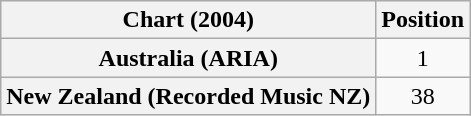<table class="wikitable plainrowheaders">
<tr>
<th scope="col">Chart (2004)</th>
<th scope="col">Position</th>
</tr>
<tr>
<th scope="row">Australia (ARIA)</th>
<td align="center">1</td>
</tr>
<tr>
<th scope="row">New Zealand (Recorded Music NZ)</th>
<td align="center">38</td>
</tr>
</table>
